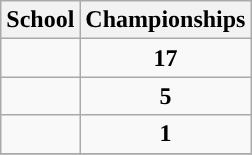<table class="wikitable sortable" style="text-align:center">
<tr>
<th>School</th>
<th>Championships</th>
</tr>
<tr>
<td><strong><a href='#'></a></strong></td>
<td><strong>17</strong></td>
</tr>
<tr>
<td><strong><a href='#'></a></strong></td>
<td><strong>5</strong></td>
</tr>
<tr>
<td><strong><a href='#'></a></strong></td>
<td><strong>1</strong></td>
</tr>
<tr>
</tr>
</table>
